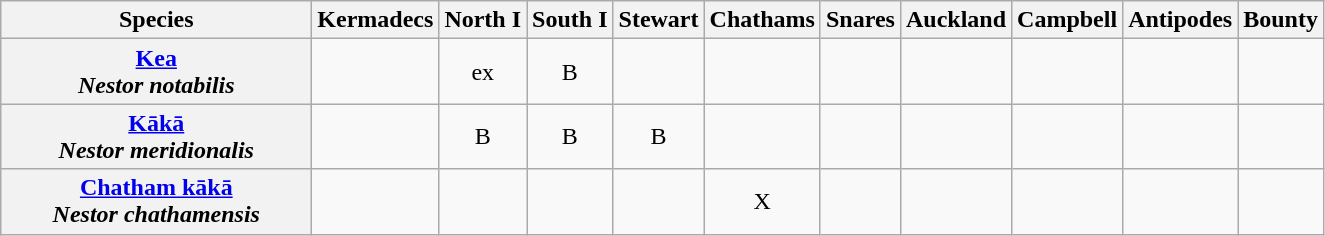<table class="wikitable" style="text-align:center">
<tr>
<th width="200">Species</th>
<th>Kermadecs</th>
<th>North I</th>
<th>South I</th>
<th>Stewart</th>
<th>Chathams</th>
<th>Snares</th>
<th>Auckland</th>
<th>Campbell</th>
<th>Antipodes</th>
<th>Bounty</th>
</tr>
<tr>
<th><a href='#'>Kea</a><br><em>Nestor notabilis</em></th>
<td></td>
<td>ex</td>
<td>B</td>
<td></td>
<td></td>
<td></td>
<td></td>
<td></td>
<td></td>
<td></td>
</tr>
<tr>
<th><a href='#'>Kākā</a><br><em>Nestor meridionalis</em></th>
<td></td>
<td>B</td>
<td>B</td>
<td>B</td>
<td></td>
<td></td>
<td></td>
<td></td>
<td></td>
<td></td>
</tr>
<tr>
<th><a href='#'>Chatham kākā</a><br><em>Nestor chathamensis</em></th>
<td></td>
<td></td>
<td></td>
<td></td>
<td>X</td>
<td></td>
<td></td>
<td></td>
<td></td>
<td></td>
</tr>
</table>
